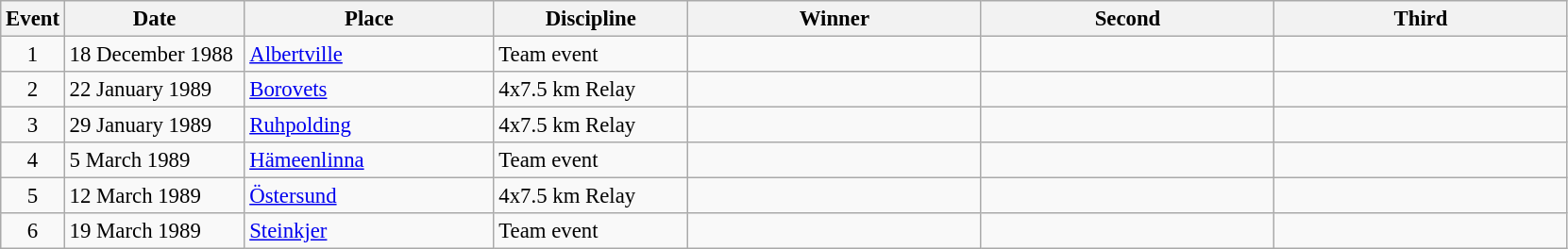<table class="wikitable" style="font-size:95%;">
<tr>
<th width="30">Event</th>
<th width="120">Date</th>
<th width="169">Place</th>
<th width="130">Discipline</th>
<th width="200">Winner</th>
<th width="200">Second</th>
<th width="200">Third</th>
</tr>
<tr>
<td align=center>1</td>
<td>18 December 1988</td>
<td> <a href='#'>Albertville</a></td>
<td>Team event</td>
<td></td>
<td></td>
<td></td>
</tr>
<tr>
<td align=center>2</td>
<td>22 January 1989</td>
<td> <a href='#'>Borovets</a></td>
<td>4x7.5 km Relay</td>
<td></td>
<td></td>
<td></td>
</tr>
<tr>
<td align=center>3</td>
<td>29 January 1989</td>
<td> <a href='#'>Ruhpolding</a></td>
<td>4x7.5 km Relay</td>
<td></td>
<td></td>
<td></td>
</tr>
<tr>
<td align=center>4</td>
<td>5 March 1989</td>
<td> <a href='#'>Hämeenlinna</a></td>
<td>Team event</td>
<td></td>
<td></td>
<td></td>
</tr>
<tr>
<td align=center>5</td>
<td>12 March 1989</td>
<td> <a href='#'>Östersund</a></td>
<td>4x7.5 km Relay</td>
<td></td>
<td></td>
<td></td>
</tr>
<tr>
<td align=center>6</td>
<td>19 March 1989</td>
<td> <a href='#'>Steinkjer</a></td>
<td>Team event</td>
<td></td>
<td></td>
<td></td>
</tr>
</table>
